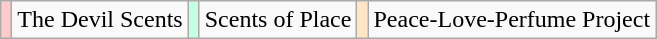<table class="wikitable">
<tr>
<td style="background:#ffcaca;"></td>
<td {{>The Devil Scents</td>
<td style="background:#c4ffe1;"></td>
<td {{>Scents of Place</td>
<td style="background:#ffe7c6;"></td>
<td {{>Peace-Love-Perfume Project</td>
</tr>
</table>
